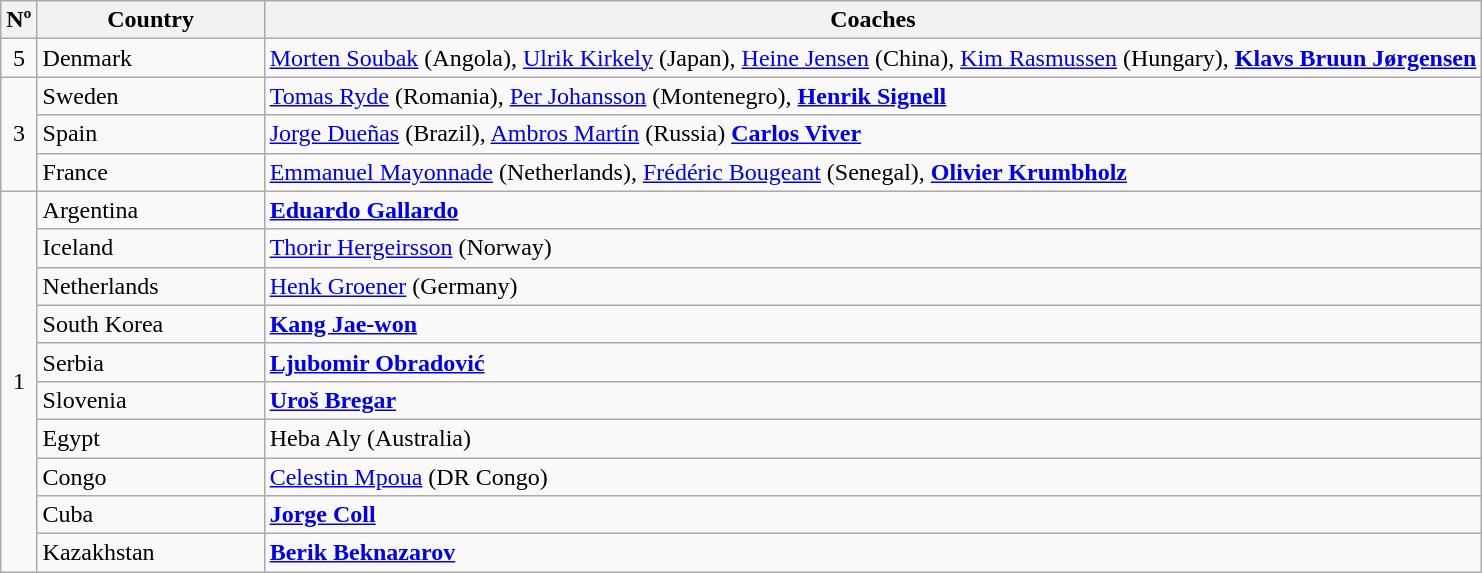<table class="wikitable">
<tr>
<th>Nº</th>
<th style=width:9em>Country</th>
<th>Coaches</th>
</tr>
<tr>
<td align="center" rowspan="1">5</td>
<td> Denmark</td>
<td><a href='#'>Morten Soubak</a> (Angola), <a href='#'>Ulrik Kirkely</a> (Japan), <a href='#'>Heine Jensen</a> (China), <a href='#'>Kim Rasmussen</a> (Hungary), <strong><a href='#'>Klavs Bruun Jørgensen</a></strong></td>
</tr>
<tr>
<td align="center" rowspan="3">3</td>
<td> Sweden</td>
<td><a href='#'>Tomas Ryde</a> (Romania), <a href='#'>Per Johansson</a> (Montenegro), <strong><a href='#'>Henrik Signell</a></strong></td>
</tr>
<tr>
<td> Spain</td>
<td><a href='#'>Jorge Dueñas</a> (Brazil), <a href='#'>Ambros Martín</a> (Russia) <strong><a href='#'>Carlos Viver</a></strong></td>
</tr>
<tr>
<td> France</td>
<td><a href='#'>Emmanuel Mayonnade</a> (Netherlands), <a href='#'>Frédéric Bougeant</a> (Senegal), <strong><a href='#'>Olivier Krumbholz</a></strong></td>
</tr>
<tr>
<td align="center" rowspan="10">1</td>
<td> Argentina</td>
<td><strong><a href='#'>Eduardo Gallardo</a></strong></td>
</tr>
<tr>
<td> Iceland</td>
<td><a href='#'>Thorir Hergeirsson</a> (Norway)</td>
</tr>
<tr>
<td> Netherlands</td>
<td><a href='#'>Henk Groener</a> (Germany)</td>
</tr>
<tr>
<td> South Korea</td>
<td><strong><a href='#'>Kang Jae-won</a></strong></td>
</tr>
<tr>
<td> Serbia</td>
<td><strong><a href='#'>Ljubomir Obradović</a></strong></td>
</tr>
<tr>
<td> Slovenia</td>
<td><strong><a href='#'>Uroš Bregar</a></strong></td>
</tr>
<tr>
<td> Egypt</td>
<td>Heba Aly (Australia)</td>
</tr>
<tr>
<td> Congo</td>
<td><a href='#'>Celestin Mpoua</a> (DR Congo)</td>
</tr>
<tr>
<td> Cuba</td>
<td><strong><a href='#'>Jorge Coll</a></strong></td>
</tr>
<tr>
<td> Kazakhstan</td>
<td><strong><a href='#'>Berik Beknazarov</a></strong></td>
</tr>
</table>
